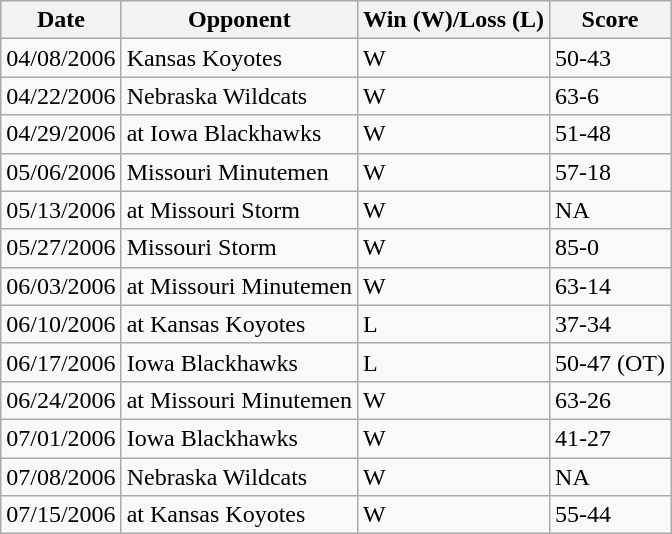<table class="wikitable">
<tr>
<th>Date</th>
<th>Opponent</th>
<th>Win (W)/Loss (L)</th>
<th>Score</th>
</tr>
<tr>
<td>04/08/2006</td>
<td>Kansas Koyotes</td>
<td>W</td>
<td>50-43</td>
</tr>
<tr>
<td>04/22/2006</td>
<td>Nebraska Wildcats</td>
<td>W</td>
<td>63-6</td>
</tr>
<tr>
<td>04/29/2006</td>
<td>at Iowa Blackhawks</td>
<td>W</td>
<td>51-48</td>
</tr>
<tr>
<td>05/06/2006</td>
<td>Missouri Minutemen</td>
<td>W</td>
<td>57-18</td>
</tr>
<tr>
<td>05/13/2006</td>
<td>at Missouri Storm</td>
<td>W</td>
<td>NA</td>
</tr>
<tr>
<td>05/27/2006</td>
<td>Missouri Storm</td>
<td>W</td>
<td>85-0</td>
</tr>
<tr>
<td>06/03/2006</td>
<td>at Missouri Minutemen</td>
<td>W</td>
<td>63-14</td>
</tr>
<tr>
<td>06/10/2006</td>
<td>at Kansas Koyotes</td>
<td>L</td>
<td>37-34</td>
</tr>
<tr>
<td>06/17/2006</td>
<td>Iowa Blackhawks</td>
<td>L</td>
<td>50-47 (OT)</td>
</tr>
<tr>
<td>06/24/2006</td>
<td>at Missouri Minutemen</td>
<td>W</td>
<td>63-26</td>
</tr>
<tr>
<td>07/01/2006</td>
<td>Iowa Blackhawks</td>
<td>W</td>
<td>41-27</td>
</tr>
<tr>
<td>07/08/2006</td>
<td>Nebraska Wildcats</td>
<td>W</td>
<td>NA</td>
</tr>
<tr>
<td>07/15/2006</td>
<td>at Kansas Koyotes</td>
<td>W</td>
<td>55-44</td>
</tr>
</table>
